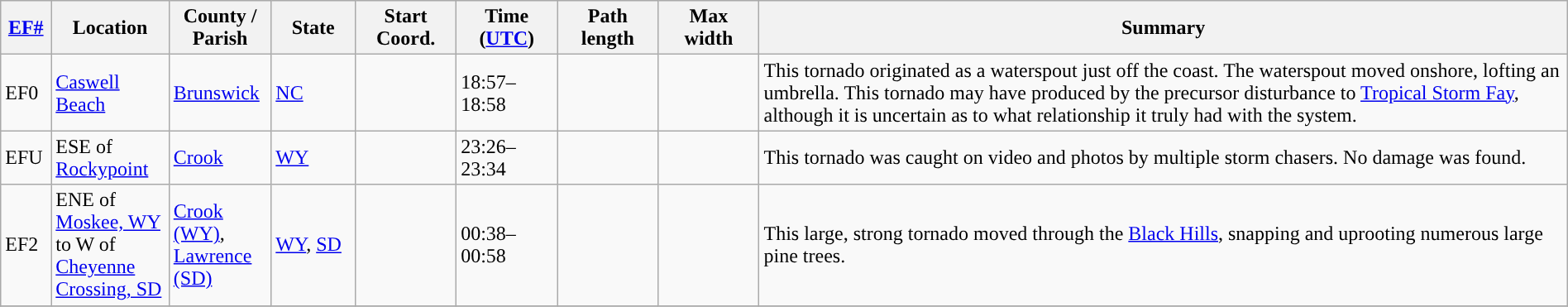<table class="wikitable sortable" style="width:100%;">
<tr>
<th scope="col"  style="width:3%; text-align:center;"><a href='#'>EF#</a></th>
<th scope="col"  style="width:7%; text-align:center;" class="unsortable">Location</th>
<th scope="col"  style="width:6%; text-align:center;" class="unsortable">County / Parish</th>
<th scope="col"  style="width:5%; text-align:center;">State</th>
<th scope="col"  style="width:6%; text-align:center;">Start Coord.</th>
<th scope="col"  style="width:6%; text-align:center;">Time (<a href='#'>UTC</a>)</th>
<th scope="col"  style="width:6%; text-align:center;">Path length</th>
<th scope="col"  style="width:6%; text-align:center;">Max width</th>
<th scope="col" class="unsortable" style="width:48%; text-align:center;">Summary</th>
</tr>
<tr>
<td>EF0</td>
<td><a href='#'>Caswell Beach</a></td>
<td><a href='#'>Brunswick</a></td>
<td><a href='#'>NC</a></td>
<td></td>
<td>18:57–18:58</td>
<td></td>
<td></td>
<td>This tornado originated as a waterspout just off the coast. The waterspout moved onshore, lofting an umbrella. This tornado may have produced by the precursor disturbance to <a href='#'>Tropical Storm Fay</a>, although it is uncertain as to what relationship it truly had with the system.</td>
</tr>
<tr>
<td>EFU</td>
<td>ESE of <a href='#'>Rockypoint</a></td>
<td><a href='#'>Crook</a></td>
<td><a href='#'>WY</a></td>
<td></td>
<td>23:26–23:34</td>
<td></td>
<td></td>
<td>This tornado was caught on video and photos by multiple storm chasers. No damage was found.</td>
</tr>
<tr>
<td>EF2</td>
<td>ENE of <a href='#'>Moskee, WY</a> to W of <a href='#'>Cheyenne Crossing, SD</a></td>
<td><a href='#'>Crook (WY)</a>, <a href='#'>Lawrence (SD)</a></td>
<td><a href='#'>WY</a>, <a href='#'>SD</a></td>
<td></td>
<td>00:38–00:58</td>
<td></td>
<td></td>
<td>This large, strong tornado moved through the <a href='#'>Black Hills</a>, snapping and uprooting numerous large pine trees.</td>
</tr>
<tr>
</tr>
</table>
